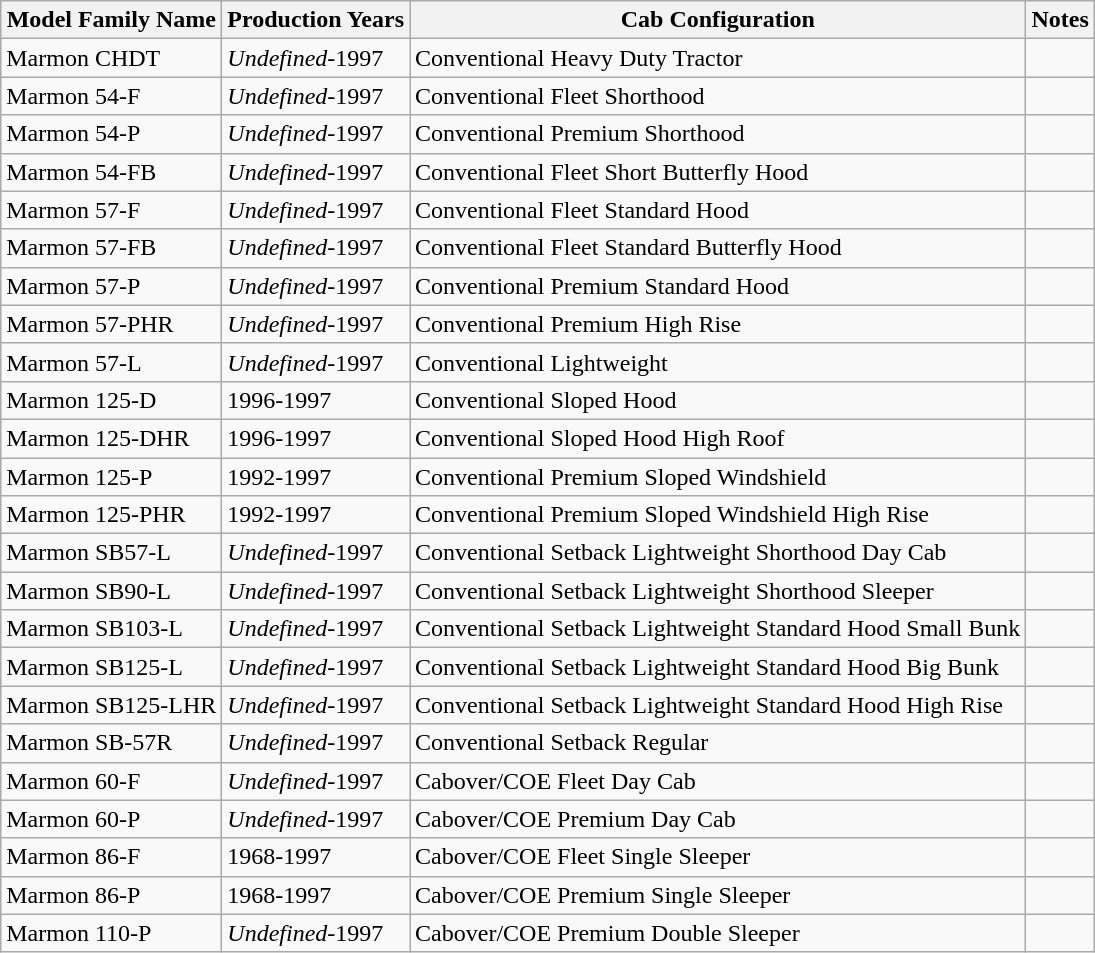<table class="wikitable">
<tr>
<th>Model Family Name</th>
<th>Production Years</th>
<th>Cab Configuration</th>
<th>Notes</th>
</tr>
<tr>
<td>Marmon CHDT</td>
<td><em>Undefined</em>-1997</td>
<td>Conventional Heavy Duty Tractor</td>
<td></td>
</tr>
<tr>
<td>Marmon 54-F</td>
<td><em>Undefined</em>-1997</td>
<td>Conventional Fleet Shorthood</td>
<td></td>
</tr>
<tr>
<td>Marmon 54-P</td>
<td><em>Undefined</em>-1997</td>
<td>Conventional Premium Shorthood</td>
<td></td>
</tr>
<tr>
<td>Marmon 54-FB</td>
<td><em>Undefined</em>-1997</td>
<td>Conventional Fleet Short Butterfly Hood</td>
<td></td>
</tr>
<tr>
<td>Marmon 57-F</td>
<td><em>Undefined</em>-1997</td>
<td>Conventional Fleet Standard Hood</td>
<td></td>
</tr>
<tr>
<td>Marmon 57-FB</td>
<td><em>Undefined</em>-1997</td>
<td>Conventional Fleet Standard Butterfly Hood</td>
<td></td>
</tr>
<tr>
<td>Marmon 57-P</td>
<td><em>Undefined</em>-1997</td>
<td>Conventional Premium Standard Hood</td>
<td></td>
</tr>
<tr>
<td>Marmon 57-PHR</td>
<td><em>Undefined</em>-1997</td>
<td>Conventional Premium High Rise</td>
<td></td>
</tr>
<tr>
<td>Marmon 57-L</td>
<td><em>Undefined</em>-1997</td>
<td>Conventional Lightweight</td>
<td></td>
</tr>
<tr>
<td>Marmon 125-D</td>
<td>1996-1997</td>
<td>Conventional Sloped Hood</td>
<td></td>
</tr>
<tr>
<td>Marmon 125-DHR</td>
<td>1996-1997</td>
<td>Conventional Sloped Hood High Roof</td>
<td></td>
</tr>
<tr>
<td>Marmon 125-P</td>
<td>1992-1997</td>
<td>Conventional Premium Sloped Windshield</td>
<td></td>
</tr>
<tr>
<td>Marmon 125-PHR</td>
<td>1992-1997</td>
<td>Conventional Premium Sloped Windshield High Rise</td>
<td></td>
</tr>
<tr>
<td>Marmon SB57-L</td>
<td><em>Undefined</em>-1997</td>
<td>Conventional Setback Lightweight Shorthood Day Cab</td>
<td></td>
</tr>
<tr>
<td>Marmon SB90-L</td>
<td><em>Undefined</em>-1997</td>
<td>Conventional Setback Lightweight Shorthood Sleeper</td>
<td></td>
</tr>
<tr>
<td>Marmon SB103-L</td>
<td><em>Undefined</em>-1997</td>
<td>Conventional Setback Lightweight Standard Hood Small Bunk</td>
<td></td>
</tr>
<tr>
<td>Marmon SB125-L</td>
<td><em>Undefined</em>-1997</td>
<td>Conventional Setback Lightweight Standard Hood Big Bunk</td>
<td></td>
</tr>
<tr>
<td>Marmon SB125-LHR</td>
<td><em>Undefined</em>-1997</td>
<td>Conventional Setback Lightweight Standard Hood High Rise</td>
<td></td>
</tr>
<tr>
<td>Marmon SB-57R</td>
<td><em>Undefined</em>-1997</td>
<td>Conventional Setback Regular</td>
<td></td>
</tr>
<tr>
<td>Marmon 60-F</td>
<td><em>Undefined</em>-1997</td>
<td>Cabover/COE Fleet Day Cab</td>
<td></td>
</tr>
<tr>
<td>Marmon 60-P</td>
<td><em>Undefined</em>-1997</td>
<td>Cabover/COE Premium Day Cab</td>
<td></td>
</tr>
<tr>
<td>Marmon 86-F</td>
<td>1968-1997</td>
<td>Cabover/COE Fleet Single Sleeper</td>
<td></td>
</tr>
<tr>
<td>Marmon 86-P</td>
<td>1968-1997</td>
<td>Cabover/COE Premium Single Sleeper</td>
<td></td>
</tr>
<tr>
<td>Marmon 110-P</td>
<td><em>Undefined</em>-1997</td>
<td>Cabover/COE Premium Double Sleeper</td>
<td></td>
</tr>
</table>
